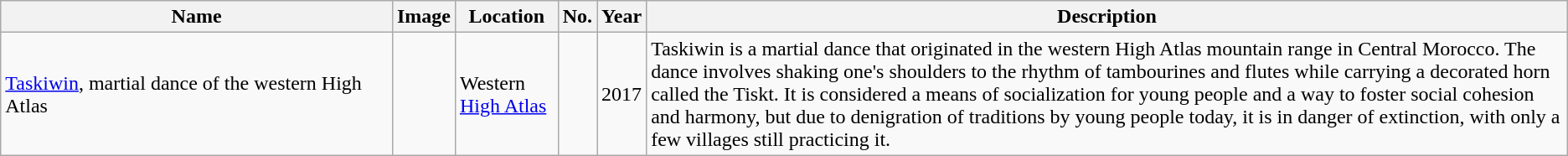<table class="wikitable sortable plainrowheaders">
<tr>
<th style="width:25%">Name</th>
<th class="unsortable">Image</th>
<th>Location</th>
<th>No.</th>
<th>Year</th>
<th class="unsortable">Description</th>
</tr>
<tr>
<td><a href='#'>Taskiwin</a>, martial dance of the western High Atlas</td>
<td></td>
<td>Western <a href='#'>High Atlas</a><br><small></small></td>
<td></td>
<td>2017</td>
<td>Taskiwin is a martial dance that originated in the western High Atlas mountain range in Central Morocco. The dance involves shaking one's shoulders to the rhythm of tambourines and flutes while carrying a decorated horn called the Tiskt. It is considered a means of socialization for young people and a way to foster social cohesion and harmony, but due to denigration of traditions by young people today, it is in danger of extinction, with only a few villages still practicing it.</td>
</tr>
</table>
